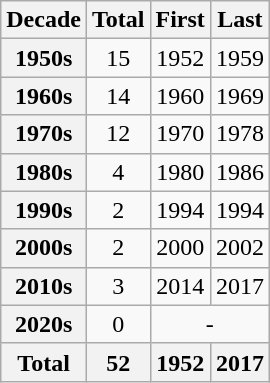<table class="wikitable sortable" style="text-align: center;">
<tr>
<th>Decade</th>
<th>Total</th>
<th scope=col class="unsortable">First</th>
<th scope=col class="unsortable">Last</th>
</tr>
<tr>
<th scope=row>1950s</th>
<td>15</td>
<td>1952</td>
<td>1959</td>
</tr>
<tr>
<th scope=row>1960s</th>
<td>14</td>
<td>1960</td>
<td>1969</td>
</tr>
<tr>
<th scope=row>1970s</th>
<td>12</td>
<td>1970</td>
<td>1978</td>
</tr>
<tr>
<th scope=row>1980s</th>
<td>4</td>
<td>1980</td>
<td>1986</td>
</tr>
<tr>
<th scope=row>1990s</th>
<td>2</td>
<td>1994</td>
<td>1994</td>
</tr>
<tr>
<th scope=row>2000s</th>
<td>2</td>
<td>2000</td>
<td>2002</td>
</tr>
<tr>
<th scope=row>2010s</th>
<td>3</td>
<td>2014</td>
<td>2017</td>
</tr>
<tr>
<th>2020s</th>
<td>0</td>
<td colspan="2"><em>-</em></td>
</tr>
<tr>
<th>Total</th>
<th>52</th>
<th>1952</th>
<th>2017</th>
</tr>
</table>
